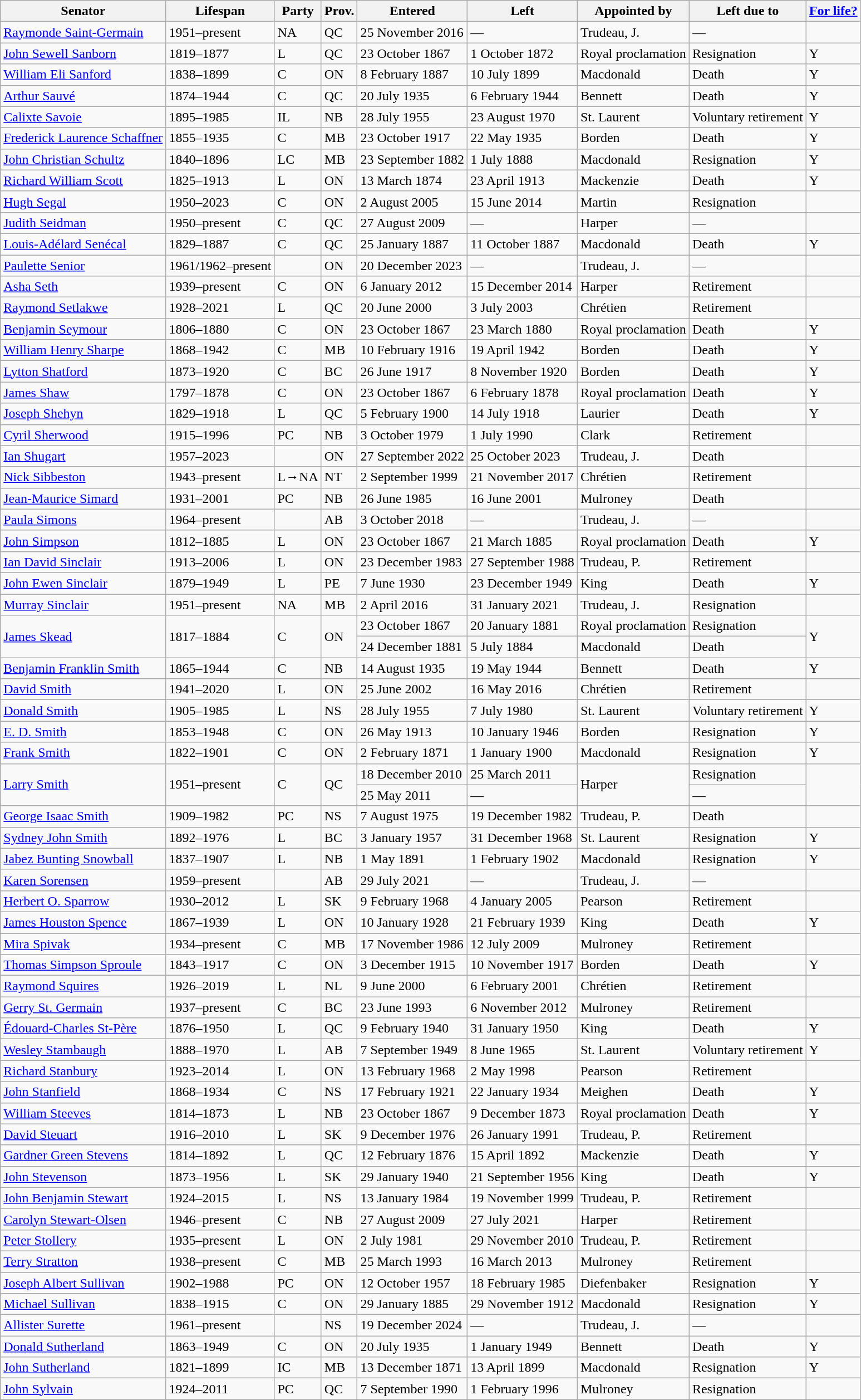<table class="wikitable sortable">
<tr>
<th>Senator</th>
<th>Lifespan</th>
<th>Party</th>
<th>Prov.</th>
<th>Entered</th>
<th>Left</th>
<th>Appointed by</th>
<th>Left due to</th>
<th><a href='#'>For life?</a></th>
</tr>
<tr>
<td><a href='#'>Raymonde Saint-Germain</a></td>
<td>1951–present</td>
<td>NA</td>
<td>QC</td>
<td>25 November 2016</td>
<td>—</td>
<td>Trudeau, J.</td>
<td>—</td>
<td></td>
</tr>
<tr>
<td><a href='#'>John Sewell Sanborn</a></td>
<td>1819–1877</td>
<td>L</td>
<td>QC</td>
<td>23 October 1867</td>
<td>1 October 1872</td>
<td>Royal proclamation</td>
<td>Resignation</td>
<td>Y</td>
</tr>
<tr>
<td><a href='#'>William Eli Sanford</a></td>
<td>1838–1899</td>
<td>C</td>
<td>ON</td>
<td>8 February 1887</td>
<td>10 July 1899</td>
<td>Macdonald</td>
<td>Death</td>
<td>Y</td>
</tr>
<tr>
<td><a href='#'>Arthur Sauvé</a></td>
<td>1874–1944</td>
<td>C</td>
<td>QC</td>
<td>20 July 1935</td>
<td>6 February 1944</td>
<td>Bennett</td>
<td>Death</td>
<td>Y</td>
</tr>
<tr>
<td><a href='#'>Calixte Savoie</a></td>
<td>1895–1985</td>
<td>IL</td>
<td>NB</td>
<td>28 July 1955</td>
<td>23 August 1970</td>
<td>St. Laurent</td>
<td>Voluntary retirement</td>
<td>Y</td>
</tr>
<tr>
<td><a href='#'>Frederick Laurence Schaffner</a></td>
<td>1855–1935</td>
<td>C</td>
<td>MB</td>
<td>23 October 1917</td>
<td>22 May 1935</td>
<td>Borden</td>
<td>Death</td>
<td>Y</td>
</tr>
<tr>
<td><a href='#'>John Christian Schultz</a></td>
<td>1840–1896</td>
<td>LC</td>
<td>MB</td>
<td>23 September 1882</td>
<td>1 July 1888</td>
<td>Macdonald</td>
<td>Resignation</td>
<td>Y</td>
</tr>
<tr>
<td><a href='#'>Richard William Scott</a></td>
<td>1825–1913</td>
<td>L</td>
<td>ON</td>
<td>13 March 1874</td>
<td>23 April 1913</td>
<td>Mackenzie</td>
<td>Death</td>
<td>Y</td>
</tr>
<tr>
<td><a href='#'>Hugh Segal</a></td>
<td>1950–2023</td>
<td>C</td>
<td>ON</td>
<td>2 August 2005</td>
<td>15 June 2014</td>
<td>Martin</td>
<td>Resignation</td>
<td></td>
</tr>
<tr>
<td><a href='#'>Judith Seidman</a></td>
<td>1950–present</td>
<td>C</td>
<td>QC</td>
<td>27 August 2009</td>
<td>—</td>
<td>Harper</td>
<td>—</td>
<td></td>
</tr>
<tr>
<td><a href='#'>Louis-Adélard Senécal</a></td>
<td>1829–1887</td>
<td>C</td>
<td>QC</td>
<td>25 January 1887</td>
<td>11 October 1887</td>
<td>Macdonald</td>
<td>Death</td>
<td>Y</td>
</tr>
<tr>
<td><a href='#'>Paulette Senior</a></td>
<td>1961/1962–present</td>
<td></td>
<td>ON</td>
<td>20 December 2023</td>
<td>—</td>
<td>Trudeau, J.</td>
<td>—</td>
<td></td>
</tr>
<tr>
<td><a href='#'>Asha Seth</a></td>
<td>1939–present</td>
<td>C</td>
<td>ON</td>
<td>6 January 2012</td>
<td>15 December 2014</td>
<td>Harper</td>
<td>Retirement</td>
<td></td>
</tr>
<tr>
<td><a href='#'>Raymond Setlakwe</a></td>
<td>1928–2021</td>
<td>L</td>
<td>QC</td>
<td>20 June 2000</td>
<td>3 July 2003</td>
<td>Chrétien</td>
<td>Retirement</td>
<td></td>
</tr>
<tr>
<td><a href='#'>Benjamin Seymour</a></td>
<td>1806–1880</td>
<td>C</td>
<td>ON</td>
<td>23 October 1867</td>
<td>23 March 1880</td>
<td>Royal proclamation</td>
<td>Death</td>
<td>Y</td>
</tr>
<tr>
<td><a href='#'>William Henry Sharpe</a></td>
<td>1868–1942</td>
<td>C</td>
<td>MB</td>
<td>10 February 1916</td>
<td>19 April 1942</td>
<td>Borden</td>
<td>Death</td>
<td>Y</td>
</tr>
<tr>
<td><a href='#'>Lytton Shatford</a></td>
<td>1873–1920</td>
<td>C</td>
<td>BC</td>
<td>26 June 1917</td>
<td>8 November 1920</td>
<td>Borden</td>
<td>Death</td>
<td>Y</td>
</tr>
<tr>
<td><a href='#'>James Shaw</a></td>
<td>1797–1878</td>
<td>C</td>
<td>ON</td>
<td>23 October 1867</td>
<td>6 February 1878</td>
<td>Royal proclamation</td>
<td>Death</td>
<td>Y</td>
</tr>
<tr>
<td><a href='#'>Joseph Shehyn</a></td>
<td>1829–1918</td>
<td>L</td>
<td>QC</td>
<td>5 February 1900</td>
<td>14 July 1918</td>
<td>Laurier</td>
<td>Death</td>
<td>Y</td>
</tr>
<tr>
<td><a href='#'>Cyril Sherwood</a></td>
<td>1915–1996</td>
<td>PC</td>
<td>NB</td>
<td>3 October 1979</td>
<td>1 July 1990</td>
<td>Clark</td>
<td>Retirement</td>
<td></td>
</tr>
<tr>
<td><a href='#'>Ian Shugart</a></td>
<td>1957–2023</td>
<td></td>
<td>ON</td>
<td>27 September 2022</td>
<td>25 October 2023</td>
<td>Trudeau, J.</td>
<td>Death</td>
<td></td>
</tr>
<tr>
<td><a href='#'>Nick Sibbeston</a></td>
<td>1943–present</td>
<td>L→NA</td>
<td>NT</td>
<td>2 September 1999</td>
<td>21 November 2017</td>
<td>Chrétien</td>
<td>Retirement</td>
<td></td>
</tr>
<tr>
<td><a href='#'>Jean-Maurice Simard</a></td>
<td>1931–2001</td>
<td>PC</td>
<td>NB</td>
<td>26 June 1985</td>
<td>16 June 2001</td>
<td>Mulroney</td>
<td>Death</td>
<td></td>
</tr>
<tr>
<td><a href='#'>Paula Simons</a></td>
<td>1964–present</td>
<td></td>
<td>AB</td>
<td>3 October 2018</td>
<td>—</td>
<td>Trudeau, J.</td>
<td>—</td>
<td></td>
</tr>
<tr>
<td><a href='#'>John Simpson</a></td>
<td>1812–1885</td>
<td>L</td>
<td>ON</td>
<td>23 October 1867</td>
<td>21 March 1885</td>
<td>Royal proclamation</td>
<td>Death</td>
<td>Y</td>
</tr>
<tr>
<td><a href='#'>Ian David Sinclair</a></td>
<td>1913–2006</td>
<td>L</td>
<td>ON</td>
<td>23 December 1983</td>
<td>27 September 1988</td>
<td>Trudeau, P.</td>
<td>Retirement</td>
<td></td>
</tr>
<tr>
<td><a href='#'>John Ewen Sinclair</a></td>
<td>1879–1949</td>
<td>L</td>
<td>PE</td>
<td>7 June 1930</td>
<td>23 December 1949</td>
<td>King</td>
<td>Death</td>
<td>Y</td>
</tr>
<tr>
<td><a href='#'>Murray Sinclair</a></td>
<td>1951–present</td>
<td>NA</td>
<td>MB</td>
<td>2 April 2016</td>
<td>31 January 2021</td>
<td>Trudeau, J.</td>
<td>Resignation</td>
<td></td>
</tr>
<tr>
<td rowspan="2"><a href='#'>James Skead</a></td>
<td rowspan="2">1817–1884</td>
<td rowspan="2">C</td>
<td rowspan="2">ON</td>
<td>23 October 1867</td>
<td>20 January 1881</td>
<td>Royal proclamation</td>
<td>Resignation</td>
<td rowspan="2">Y</td>
</tr>
<tr>
<td>24 December 1881</td>
<td>5 July 1884</td>
<td>Macdonald</td>
<td>Death</td>
</tr>
<tr>
<td><a href='#'>Benjamin Franklin Smith</a></td>
<td>1865–1944</td>
<td>C</td>
<td>NB</td>
<td>14 August 1935</td>
<td>19 May 1944</td>
<td>Bennett</td>
<td>Death</td>
<td>Y</td>
</tr>
<tr>
<td><a href='#'>David Smith</a></td>
<td>1941–2020</td>
<td>L</td>
<td>ON</td>
<td>25 June 2002</td>
<td>16 May 2016</td>
<td>Chrétien</td>
<td>Retirement</td>
<td></td>
</tr>
<tr>
<td><a href='#'>Donald Smith</a></td>
<td>1905–1985</td>
<td>L</td>
<td>NS</td>
<td>28 July 1955</td>
<td>7 July 1980</td>
<td>St. Laurent</td>
<td>Voluntary retirement</td>
<td>Y</td>
</tr>
<tr>
<td><a href='#'>E. D. Smith</a></td>
<td>1853–1948</td>
<td>C</td>
<td>ON</td>
<td>26 May 1913</td>
<td>10 January 1946</td>
<td>Borden</td>
<td>Resignation</td>
<td>Y</td>
</tr>
<tr>
<td><a href='#'>Frank Smith</a></td>
<td>1822–1901</td>
<td>C</td>
<td>ON</td>
<td>2 February 1871</td>
<td>1 January 1900</td>
<td>Macdonald</td>
<td>Resignation</td>
<td>Y</td>
</tr>
<tr>
<td rowspan="2"><a href='#'>Larry Smith</a></td>
<td rowspan="2">1951–present</td>
<td rowspan="2">C</td>
<td rowspan="2">QC</td>
<td>18 December 2010</td>
<td>25 March 2011</td>
<td rowspan="2">Harper</td>
<td>Resignation</td>
<td rowspan="2"></td>
</tr>
<tr>
<td>25 May 2011</td>
<td>—</td>
<td>—</td>
</tr>
<tr>
<td><a href='#'>George Isaac Smith</a></td>
<td>1909–1982</td>
<td>PC</td>
<td>NS</td>
<td>7 August 1975</td>
<td>19 December 1982</td>
<td>Trudeau, P.</td>
<td>Death</td>
<td></td>
</tr>
<tr>
<td><a href='#'>Sydney John Smith</a></td>
<td>1892–1976</td>
<td>L</td>
<td>BC</td>
<td>3 January 1957</td>
<td>31 December 1968</td>
<td>St. Laurent</td>
<td>Resignation</td>
<td>Y</td>
</tr>
<tr>
<td><a href='#'>Jabez Bunting Snowball</a></td>
<td>1837–1907</td>
<td>L</td>
<td>NB</td>
<td>1 May 1891</td>
<td>1 February 1902</td>
<td>Macdonald</td>
<td>Resignation</td>
<td>Y</td>
</tr>
<tr>
<td><a href='#'>Karen Sorensen</a></td>
<td>1959–present</td>
<td></td>
<td>AB</td>
<td>29 July 2021</td>
<td>—</td>
<td>Trudeau, J.</td>
<td>—</td>
<td></td>
</tr>
<tr>
<td><a href='#'>Herbert O. Sparrow</a></td>
<td>1930–2012</td>
<td>L</td>
<td>SK</td>
<td>9 February 1968</td>
<td>4 January 2005</td>
<td>Pearson</td>
<td>Retirement</td>
<td></td>
</tr>
<tr>
<td><a href='#'>James Houston Spence</a></td>
<td>1867–1939</td>
<td>L</td>
<td>ON</td>
<td>10 January 1928</td>
<td>21 February 1939</td>
<td>King</td>
<td>Death</td>
<td>Y</td>
</tr>
<tr>
<td><a href='#'>Mira Spivak</a></td>
<td>1934–present</td>
<td>C</td>
<td>MB</td>
<td>17 November 1986</td>
<td>12 July 2009</td>
<td>Mulroney</td>
<td>Retirement</td>
<td></td>
</tr>
<tr>
<td><a href='#'>Thomas Simpson Sproule</a></td>
<td>1843–1917</td>
<td>C</td>
<td>ON</td>
<td>3 December 1915</td>
<td>10 November 1917</td>
<td>Borden</td>
<td>Death</td>
<td>Y</td>
</tr>
<tr>
<td><a href='#'>Raymond Squires</a></td>
<td>1926–2019</td>
<td>L</td>
<td>NL</td>
<td>9 June 2000</td>
<td>6 February 2001</td>
<td>Chrétien</td>
<td>Retirement</td>
<td></td>
</tr>
<tr>
<td><a href='#'>Gerry St. Germain</a></td>
<td>1937–present</td>
<td>C</td>
<td>BC</td>
<td>23 June 1993</td>
<td>6 November 2012</td>
<td>Mulroney</td>
<td>Retirement</td>
<td></td>
</tr>
<tr>
<td><a href='#'>Édouard-Charles St-Père</a></td>
<td>1876–1950</td>
<td>L</td>
<td>QC</td>
<td>9 February 1940</td>
<td>31 January 1950</td>
<td>King</td>
<td>Death</td>
<td>Y</td>
</tr>
<tr>
<td><a href='#'>Wesley Stambaugh</a></td>
<td>1888–1970</td>
<td>L</td>
<td>AB</td>
<td>7 September 1949</td>
<td>8 June 1965</td>
<td>St. Laurent</td>
<td>Voluntary retirement</td>
<td>Y</td>
</tr>
<tr>
<td><a href='#'>Richard Stanbury</a></td>
<td>1923–2014</td>
<td>L</td>
<td>ON</td>
<td>13 February 1968</td>
<td>2 May 1998</td>
<td>Pearson</td>
<td>Retirement</td>
<td></td>
</tr>
<tr>
<td><a href='#'>John Stanfield</a></td>
<td>1868–1934</td>
<td>C</td>
<td>NS</td>
<td>17 February 1921</td>
<td>22 January 1934</td>
<td>Meighen</td>
<td>Death</td>
<td>Y</td>
</tr>
<tr>
<td><a href='#'>William Steeves</a></td>
<td>1814–1873</td>
<td>L</td>
<td>NB</td>
<td>23 October 1867</td>
<td>9 December 1873</td>
<td>Royal proclamation</td>
<td>Death</td>
<td>Y</td>
</tr>
<tr>
<td><a href='#'>David Steuart</a></td>
<td>1916–2010</td>
<td>L</td>
<td>SK</td>
<td>9 December 1976</td>
<td>26 January 1991</td>
<td>Trudeau, P.</td>
<td>Retirement</td>
<td></td>
</tr>
<tr>
<td><a href='#'>Gardner Green Stevens</a></td>
<td>1814–1892</td>
<td>L</td>
<td>QC</td>
<td>12 February 1876</td>
<td>15 April 1892</td>
<td>Mackenzie</td>
<td>Death</td>
<td>Y</td>
</tr>
<tr>
<td><a href='#'>John Stevenson</a></td>
<td>1873–1956</td>
<td>L</td>
<td>SK</td>
<td>29 January 1940</td>
<td>21 September 1956</td>
<td>King</td>
<td>Death</td>
<td>Y</td>
</tr>
<tr>
<td><a href='#'>John Benjamin Stewart</a></td>
<td>1924–2015</td>
<td>L</td>
<td>NS</td>
<td>13 January 1984</td>
<td>19 November 1999</td>
<td>Trudeau, P.</td>
<td>Retirement</td>
<td></td>
</tr>
<tr>
<td><a href='#'>Carolyn Stewart-Olsen</a></td>
<td>1946–present</td>
<td>C</td>
<td>NB</td>
<td>27 August 2009</td>
<td>27 July 2021</td>
<td>Harper</td>
<td>Retirement</td>
<td></td>
</tr>
<tr>
<td><a href='#'>Peter Stollery</a></td>
<td>1935–present</td>
<td>L</td>
<td>ON</td>
<td>2 July 1981</td>
<td>29 November 2010</td>
<td>Trudeau, P.</td>
<td>Retirement</td>
<td></td>
</tr>
<tr>
<td><a href='#'>Terry Stratton</a></td>
<td>1938–present</td>
<td>C</td>
<td>MB</td>
<td>25 March 1993</td>
<td>16 March 2013</td>
<td>Mulroney</td>
<td>Retirement</td>
<td></td>
</tr>
<tr>
<td><a href='#'>Joseph Albert Sullivan</a></td>
<td>1902–1988</td>
<td>PC</td>
<td>ON</td>
<td>12 October 1957</td>
<td>18 February 1985</td>
<td>Diefenbaker</td>
<td>Resignation</td>
<td>Y</td>
</tr>
<tr>
<td><a href='#'>Michael Sullivan</a></td>
<td>1838–1915</td>
<td>C</td>
<td>ON</td>
<td>29 January 1885</td>
<td>29 November 1912</td>
<td>Macdonald</td>
<td>Resignation</td>
<td>Y</td>
</tr>
<tr>
<td><a href='#'>Allister Surette</a></td>
<td>1961–present</td>
<td></td>
<td>NS</td>
<td>19 December 2024</td>
<td>—</td>
<td>Trudeau, J.</td>
<td>—</td>
<td></td>
</tr>
<tr>
<td><a href='#'>Donald Sutherland</a></td>
<td>1863–1949</td>
<td>C</td>
<td>ON</td>
<td>20 July 1935</td>
<td>1 January 1949</td>
<td>Bennett</td>
<td>Death</td>
<td>Y</td>
</tr>
<tr>
<td><a href='#'>John Sutherland</a></td>
<td>1821–1899</td>
<td>IC</td>
<td>MB</td>
<td>13 December 1871</td>
<td>13 April 1899</td>
<td>Macdonald</td>
<td>Resignation</td>
<td>Y</td>
</tr>
<tr>
<td><a href='#'>John Sylvain</a></td>
<td>1924–2011</td>
<td>PC</td>
<td>QC</td>
<td>7 September 1990</td>
<td>1 February 1996</td>
<td>Mulroney</td>
<td>Resignation</td>
<td></td>
</tr>
</table>
